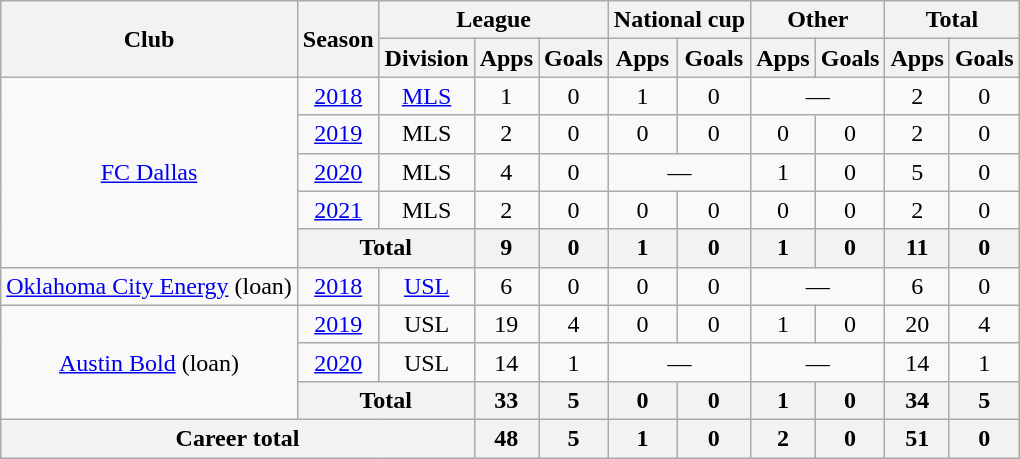<table class="wikitable" style="text-align:center">
<tr>
<th rowspan="2">Club</th>
<th rowspan="2">Season</th>
<th colspan="3">League</th>
<th colspan="2">National cup</th>
<th colspan="2">Other</th>
<th colspan="2">Total</th>
</tr>
<tr>
<th>Division</th>
<th>Apps</th>
<th>Goals</th>
<th>Apps</th>
<th>Goals</th>
<th>Apps</th>
<th>Goals</th>
<th>Apps</th>
<th>Goals</th>
</tr>
<tr>
<td rowspan="5"><a href='#'>FC Dallas</a></td>
<td><a href='#'>2018</a></td>
<td><a href='#'>MLS</a></td>
<td>1</td>
<td>0</td>
<td>1</td>
<td>0</td>
<td colspan="2">—</td>
<td>2</td>
<td>0</td>
</tr>
<tr>
<td><a href='#'>2019</a></td>
<td>MLS</td>
<td>2</td>
<td>0</td>
<td>0</td>
<td>0</td>
<td>0</td>
<td>0</td>
<td>2</td>
<td>0</td>
</tr>
<tr>
<td><a href='#'>2020</a></td>
<td>MLS</td>
<td>4</td>
<td>0</td>
<td colspan="2">—</td>
<td>1</td>
<td>0</td>
<td>5</td>
<td>0</td>
</tr>
<tr>
<td><a href='#'>2021</a></td>
<td>MLS</td>
<td>2</td>
<td>0</td>
<td>0</td>
<td>0</td>
<td>0</td>
<td>0</td>
<td>2</td>
<td>0</td>
</tr>
<tr>
<th colspan="2">Total</th>
<th>9</th>
<th>0</th>
<th>1</th>
<th>0</th>
<th>1</th>
<th>0</th>
<th>11</th>
<th>0</th>
</tr>
<tr>
<td><a href='#'>Oklahoma City Energy</a> (loan)</td>
<td><a href='#'>2018</a></td>
<td><a href='#'>USL</a></td>
<td>6</td>
<td>0</td>
<td>0</td>
<td>0</td>
<td colspan="2">—</td>
<td>6</td>
<td>0</td>
</tr>
<tr>
<td rowspan="3"><a href='#'>Austin Bold</a> (loan)</td>
<td><a href='#'>2019</a></td>
<td>USL</td>
<td>19</td>
<td>4</td>
<td>0</td>
<td>0</td>
<td>1</td>
<td>0</td>
<td>20</td>
<td>4</td>
</tr>
<tr>
<td><a href='#'>2020</a></td>
<td>USL</td>
<td>14</td>
<td>1</td>
<td colspan="2">—</td>
<td colspan="2">—</td>
<td>14</td>
<td>1</td>
</tr>
<tr>
<th colspan="2">Total</th>
<th>33</th>
<th>5</th>
<th>0</th>
<th>0</th>
<th>1</th>
<th>0</th>
<th>34</th>
<th>5</th>
</tr>
<tr>
<th colspan="3">Career total</th>
<th>48</th>
<th>5</th>
<th>1</th>
<th>0</th>
<th>2</th>
<th>0</th>
<th>51</th>
<th>0</th>
</tr>
</table>
